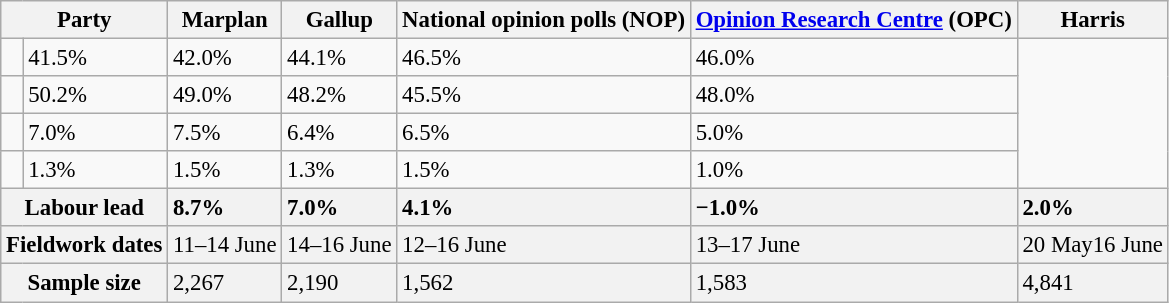<table class="wikitable sortable" style="font-size:95%">
<tr>
<th colspan=2>Party</th>
<th>Marplan</th>
<th>Gallup</th>
<th>National opinion polls (NOP)</th>
<th><a href='#'>Opinion Research Centre</a> (OPC)</th>
<th>Harris</th>
</tr>
<tr>
<td></td>
<td>41.5%</td>
<td>42.0%</td>
<td>44.1%</td>
<td>46.5%</td>
<td>46.0%</td>
</tr>
<tr>
<td></td>
<td>50.2%</td>
<td>49.0%</td>
<td>48.2%</td>
<td>45.5%</td>
<td>48.0%</td>
</tr>
<tr>
<td></td>
<td>7.0%</td>
<td>7.5%</td>
<td>6.4%</td>
<td>6.5%</td>
<td>5.0%</td>
</tr>
<tr>
<td></td>
<td>1.3%</td>
<td>1.5%</td>
<td>1.3%</td>
<td>1.5%</td>
<td>1.0%</td>
</tr>
<tr class="sortbottom" style="font-weight: bold; background: #f2f2f2;">
<th colspan=2 scope=row>Labour lead</th>
<td>8.7%</td>
<td>7.0%</td>
<td>4.1%</td>
<td>−1.0%</td>
<td>2.0%</td>
</tr>
<tr class="sortbottom" style="background: #f2f2f2;">
<th colspan=2>Fieldwork dates</th>
<td>11–14 June</td>
<td>14–16 June</td>
<td>12–16 June</td>
<td>13–17 June</td>
<td>20 May16 June</td>
</tr>
<tr class="sortbottom" style="background: #f2f2f2;">
<th colspan=2>Sample size</th>
<td>2,267</td>
<td>2,190</td>
<td>1,562</td>
<td>1,583</td>
<td>4,841</td>
</tr>
</table>
